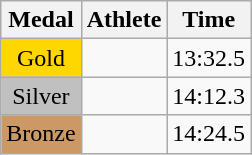<table class="wikitable">
<tr>
<th>Medal</th>
<th>Athlete</th>
<th>Time</th>
</tr>
<tr>
<td style="text-align:center;background-color:gold;">Gold</td>
<td></td>
<td>13:32.5</td>
</tr>
<tr>
<td style="text-align:center;background-color:silver;">Silver</td>
<td></td>
<td>14:12.3</td>
</tr>
<tr>
<td style="text-align:center;background-color:#CC9966;">Bronze</td>
<td></td>
<td>14:24.5</td>
</tr>
</table>
